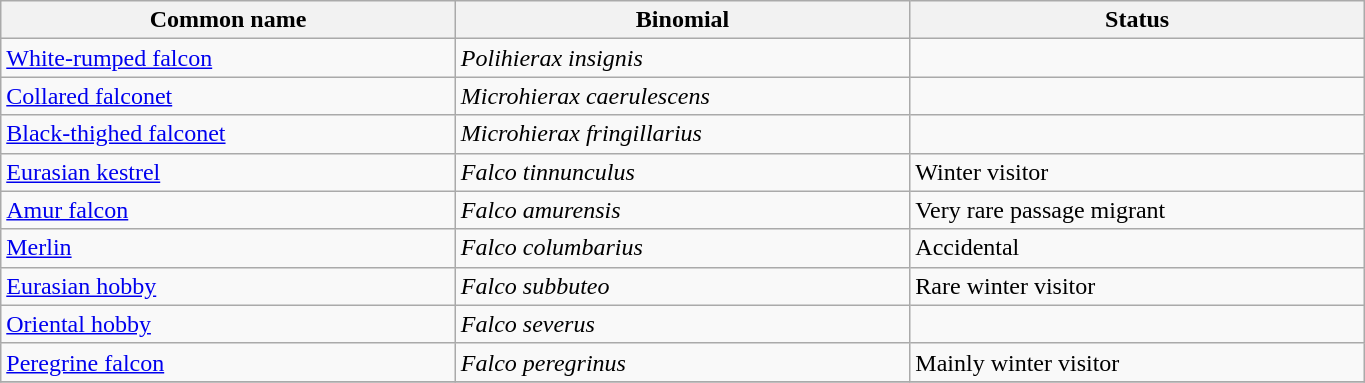<table width=72% class="wikitable">
<tr>
<th width=24%>Common name</th>
<th width=24%>Binomial</th>
<th width=24%>Status</th>
</tr>
<tr>
<td><a href='#'>White-rumped falcon</a></td>
<td><em>Polihierax insignis</em></td>
<td></td>
</tr>
<tr>
<td><a href='#'>Collared falconet</a></td>
<td><em>Microhierax caerulescens</em></td>
<td></td>
</tr>
<tr>
<td><a href='#'>Black-thighed falconet</a></td>
<td><em>Microhierax fringillarius</em></td>
<td></td>
</tr>
<tr>
<td><a href='#'>Eurasian kestrel</a></td>
<td><em>Falco tinnunculus</em></td>
<td>Winter visitor</td>
</tr>
<tr>
<td><a href='#'>Amur falcon</a></td>
<td><em>Falco amurensis</em></td>
<td>Very rare passage migrant</td>
</tr>
<tr>
<td><a href='#'>Merlin</a></td>
<td><em>Falco columbarius</em></td>
<td>Accidental</td>
</tr>
<tr>
<td><a href='#'>Eurasian hobby</a></td>
<td><em>Falco subbuteo</em></td>
<td>Rare winter visitor</td>
</tr>
<tr>
<td><a href='#'>Oriental hobby</a></td>
<td><em>Falco severus</em></td>
<td></td>
</tr>
<tr>
<td><a href='#'>Peregrine falcon</a></td>
<td><em>Falco peregrinus</em></td>
<td>Mainly winter visitor</td>
</tr>
<tr>
</tr>
</table>
